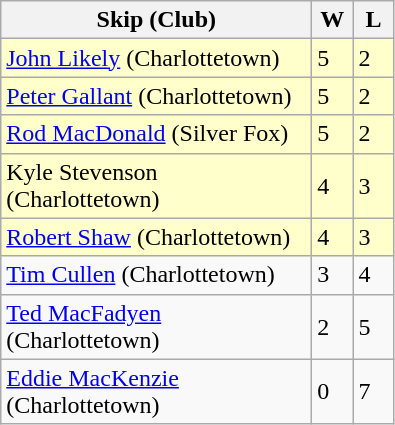<table class="wikitable">
<tr>
<th bgcolor="#efefef" width="200">Skip (Club)</th>
<th bgcolor="#efefef" width="20">W</th>
<th bgcolor="#efefef" width="20">L</th>
</tr>
<tr bgcolor="#ffffcc">
<td><a href='#'>John Likely</a> (Charlottetown)</td>
<td>5</td>
<td>2</td>
</tr>
<tr bgcolor="#ffffcc">
<td><a href='#'>Peter Gallant</a> (Charlottetown)</td>
<td>5</td>
<td>2</td>
</tr>
<tr bgcolor="#ffffcc">
<td><a href='#'>Rod MacDonald</a> (Silver Fox)</td>
<td>5</td>
<td>2</td>
</tr>
<tr bgcolor="#ffffcc">
<td>Kyle Stevenson (Charlottetown)</td>
<td>4</td>
<td>3</td>
</tr>
<tr bgcolor="#ffffcc">
<td><a href='#'>Robert Shaw</a> (Charlottetown)</td>
<td>4</td>
<td>3</td>
</tr>
<tr>
<td><a href='#'>Tim Cullen</a> (Charlottetown)</td>
<td>3</td>
<td>4</td>
</tr>
<tr>
<td><a href='#'>Ted MacFadyen</a> (Charlottetown)</td>
<td>2</td>
<td>5</td>
</tr>
<tr>
<td><a href='#'>Eddie MacKenzie</a> (Charlottetown)</td>
<td>0</td>
<td>7</td>
</tr>
</table>
